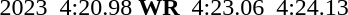<table>
<tr>
<td>2023</td>
<td></td>
<td>4:20.98 <strong>WR</strong></td>
<td></td>
<td>4:23.06</td>
<td></td>
<td>4:24.13</td>
</tr>
</table>
